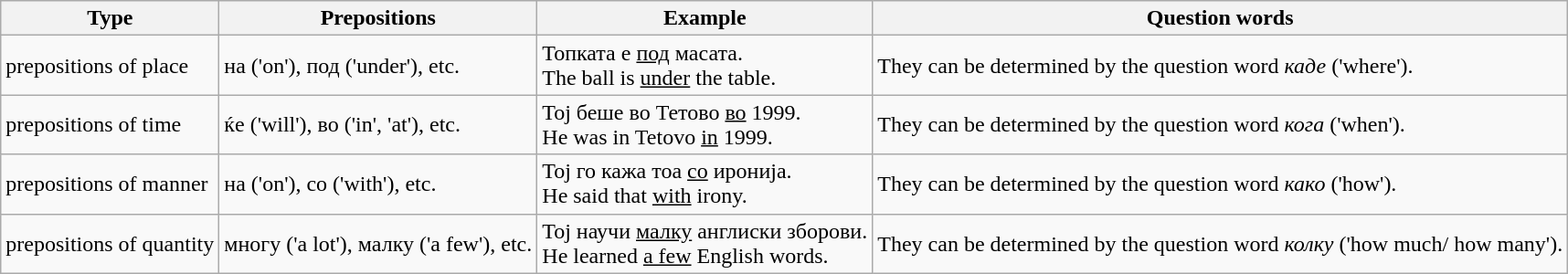<table class="wikitable">
<tr>
<th>Type</th>
<th>Prepositions</th>
<th>Example</th>
<th>Question words</th>
</tr>
<tr>
<td>prepositions of place</td>
<td>на  ('on'), под  ('under'), etc.</td>
<td>Топката е <u>под</u> масата. <br>The ball is <u>under</u> the table.</td>
<td>They can be determined by the question word <em>каде</em>  ('where').</td>
</tr>
<tr>
<td>prepositions of time</td>
<td>ќе  ('will'), во  ('in', 'at'), etc.</td>
<td>Тој беше во Тетово <u>во</u> 1999.<br> He was in Tetovo <u>in</u> 1999.</td>
<td>They can be determined by the question word <em>кога</em>  ('when').</td>
</tr>
<tr>
<td>prepositions of manner</td>
<td>на  ('on'), со  ('with'), etc.</td>
<td>Тој го кажа тоа <u>со</u> иронија.<br> He said that <u>with</u> irony.</td>
<td>They can be determined by the question word <em>како</em>  ('how').</td>
</tr>
<tr>
<td>prepositions of quantity</td>
<td>многу  ('a lot'), малку  ('a few'), etc.</td>
<td>Тој научи <u>малку</u> англиски зборови.<br>He learned <u>a few</u> English words.</td>
<td>They can be determined by the question word <em>колку</em>  ('how much/ how many').</td>
</tr>
</table>
